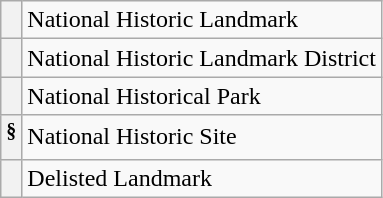<table class="wikitable">
<tr>
<th></th>
<td>National Historic Landmark</td>
</tr>
<tr>
<th><sup></sup></th>
<td>National Historic Landmark District</td>
</tr>
<tr>
<th><sup></sup></th>
<td>National Historical Park</td>
</tr>
<tr>
<th><sup>§</sup></th>
<td>National Historic Site</td>
</tr>
<tr>
<th><sup></sup></th>
<td>Delisted Landmark</td>
</tr>
</table>
